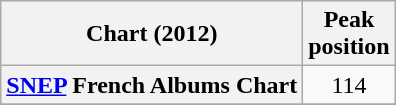<table class="wikitable sortable plainrowheaders" border="1">
<tr>
<th scope="col">Chart (2012)</th>
<th scope="col">Peak<br>position</th>
</tr>
<tr>
<th scope="row"><a href='#'>SNEP</a> French Albums Chart</th>
<td align="center">114</td>
</tr>
<tr>
</tr>
</table>
